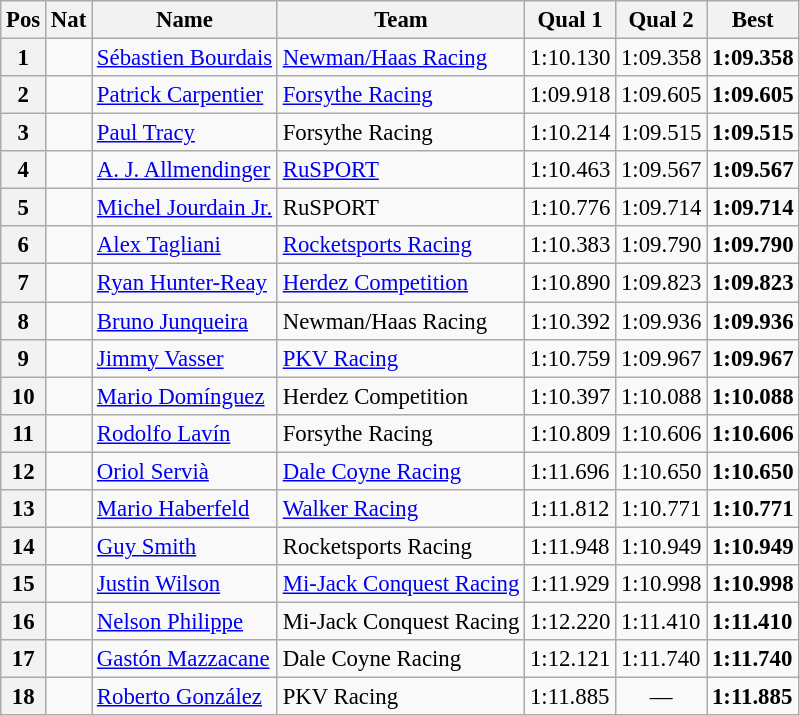<table class="wikitable" style="font-size: 95%;">
<tr>
<th>Pos</th>
<th>Nat</th>
<th>Name</th>
<th>Team</th>
<th>Qual 1</th>
<th>Qual 2</th>
<th>Best</th>
</tr>
<tr>
<th>1</th>
<td></td>
<td><a href='#'>Sébastien Bourdais</a></td>
<td><a href='#'>Newman/Haas Racing</a></td>
<td>1:10.130</td>
<td>1:09.358</td>
<td><strong>1:09.358</strong></td>
</tr>
<tr>
<th>2</th>
<td></td>
<td><a href='#'>Patrick Carpentier</a></td>
<td><a href='#'>Forsythe Racing</a></td>
<td>1:09.918</td>
<td>1:09.605</td>
<td><strong>1:09.605</strong></td>
</tr>
<tr>
<th>3</th>
<td></td>
<td><a href='#'>Paul Tracy</a></td>
<td>Forsythe Racing</td>
<td>1:10.214</td>
<td>1:09.515</td>
<td><strong>1:09.515</strong></td>
</tr>
<tr>
<th>4</th>
<td></td>
<td><a href='#'>A. J. Allmendinger</a></td>
<td><a href='#'>RuSPORT</a></td>
<td>1:10.463</td>
<td>1:09.567</td>
<td><strong>1:09.567</strong></td>
</tr>
<tr>
<th>5</th>
<td></td>
<td><a href='#'>Michel Jourdain Jr.</a></td>
<td>RuSPORT</td>
<td>1:10.776</td>
<td>1:09.714</td>
<td><strong>1:09.714</strong></td>
</tr>
<tr>
<th>6</th>
<td></td>
<td><a href='#'>Alex Tagliani</a></td>
<td><a href='#'>Rocketsports Racing</a></td>
<td>1:10.383</td>
<td>1:09.790</td>
<td><strong>1:09.790</strong></td>
</tr>
<tr>
<th>7</th>
<td></td>
<td><a href='#'>Ryan Hunter-Reay</a></td>
<td><a href='#'>Herdez Competition</a></td>
<td>1:10.890</td>
<td>1:09.823</td>
<td><strong>1:09.823</strong></td>
</tr>
<tr>
<th>8</th>
<td></td>
<td><a href='#'>Bruno Junqueira</a></td>
<td>Newman/Haas Racing</td>
<td>1:10.392</td>
<td>1:09.936</td>
<td><strong>1:09.936</strong></td>
</tr>
<tr>
<th>9</th>
<td></td>
<td><a href='#'>Jimmy Vasser</a></td>
<td><a href='#'>PKV Racing</a></td>
<td>1:10.759</td>
<td>1:09.967</td>
<td><strong>1:09.967</strong></td>
</tr>
<tr>
<th>10</th>
<td></td>
<td><a href='#'>Mario Domínguez</a></td>
<td>Herdez Competition</td>
<td>1:10.397</td>
<td>1:10.088</td>
<td><strong>1:10.088</strong></td>
</tr>
<tr>
<th>11</th>
<td></td>
<td><a href='#'>Rodolfo Lavín</a></td>
<td>Forsythe Racing</td>
<td>1:10.809</td>
<td>1:10.606</td>
<td><strong>1:10.606</strong></td>
</tr>
<tr>
<th>12</th>
<td></td>
<td><a href='#'>Oriol Servià</a></td>
<td><a href='#'>Dale Coyne Racing</a></td>
<td>1:11.696</td>
<td>1:10.650</td>
<td><strong>1:10.650</strong></td>
</tr>
<tr>
<th>13</th>
<td></td>
<td><a href='#'>Mario Haberfeld</a></td>
<td><a href='#'>Walker Racing</a></td>
<td>1:11.812</td>
<td>1:10.771</td>
<td><strong>1:10.771</strong></td>
</tr>
<tr>
<th>14</th>
<td></td>
<td><a href='#'>Guy Smith</a></td>
<td>Rocketsports Racing</td>
<td>1:11.948</td>
<td>1:10.949</td>
<td><strong>1:10.949</strong></td>
</tr>
<tr>
<th>15</th>
<td></td>
<td><a href='#'>Justin Wilson</a></td>
<td><a href='#'>Mi-Jack Conquest Racing</a></td>
<td>1:11.929</td>
<td>1:10.998</td>
<td><strong>1:10.998</strong></td>
</tr>
<tr>
<th>16</th>
<td></td>
<td><a href='#'>Nelson Philippe</a></td>
<td>Mi-Jack Conquest Racing</td>
<td>1:12.220</td>
<td>1:11.410</td>
<td><strong>1:11.410</strong></td>
</tr>
<tr>
<th>17</th>
<td></td>
<td><a href='#'>Gastón Mazzacane</a></td>
<td>Dale Coyne Racing</td>
<td>1:12.121</td>
<td>1:11.740</td>
<td><strong>1:11.740</strong></td>
</tr>
<tr>
<th>18</th>
<td></td>
<td><a href='#'>Roberto González</a></td>
<td>PKV Racing</td>
<td>1:11.885</td>
<td align="center">—</td>
<td><strong>1:11.885</strong></td>
</tr>
</table>
